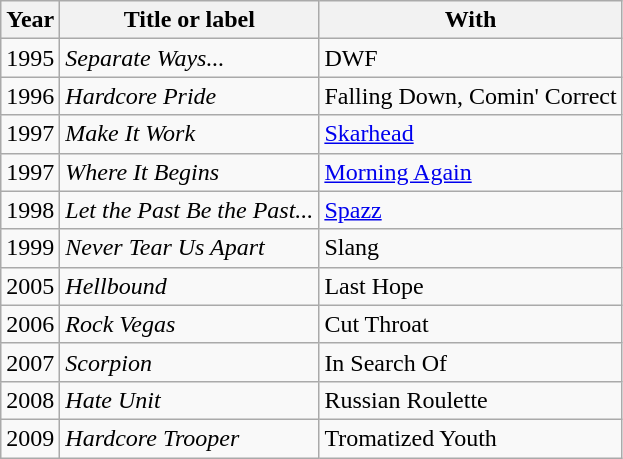<table class="wikitable">
<tr>
<th align="left">Year</th>
<th align="left">Title or label</th>
<th align="left">With</th>
</tr>
<tr>
<td>1995</td>
<td><em>Separate Ways...</em></td>
<td>DWF</td>
</tr>
<tr>
<td>1996</td>
<td><em>Hardcore Pride</em></td>
<td>Falling Down, Comin' Correct</td>
</tr>
<tr>
<td>1997</td>
<td><em>Make It Work</em></td>
<td><a href='#'>Skarhead</a></td>
</tr>
<tr>
<td>1997</td>
<td><em>Where It Begins</em></td>
<td><a href='#'>Morning Again</a></td>
</tr>
<tr>
<td>1998</td>
<td><em>Let the Past Be the Past...</em></td>
<td><a href='#'>Spazz</a></td>
</tr>
<tr>
<td>1999</td>
<td><em>Never Tear Us Apart</em></td>
<td>Slang</td>
</tr>
<tr>
<td>2005</td>
<td><em>Hellbound</em></td>
<td>Last Hope</td>
</tr>
<tr>
<td>2006</td>
<td><em>Rock Vegas</em></td>
<td>Cut Throat</td>
</tr>
<tr>
<td>2007</td>
<td><em>Scorpion</em></td>
<td>In Search Of</td>
</tr>
<tr>
<td>2008</td>
<td><em>Hate Unit</em></td>
<td>Russian Roulette</td>
</tr>
<tr>
<td>2009</td>
<td><em>Hardcore Trooper</em></td>
<td>Tromatized Youth</td>
</tr>
</table>
